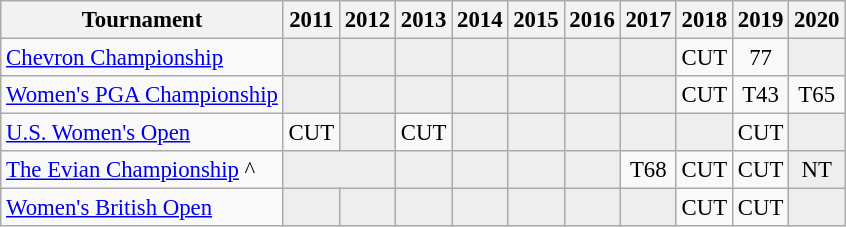<table class="wikitable" style="font-size:95%;text-align:center;">
<tr>
<th>Tournament</th>
<th>2011</th>
<th>2012</th>
<th>2013</th>
<th>2014</th>
<th>2015</th>
<th>2016</th>
<th>2017</th>
<th>2018</th>
<th>2019</th>
<th>2020</th>
</tr>
<tr>
<td align=left><a href='#'>Chevron Championship</a></td>
<td style="background:#eeeeee;"></td>
<td style="background:#eeeeee;"></td>
<td style="background:#eeeeee;"></td>
<td style="background:#eeeeee;"></td>
<td style="background:#eeeeee;"></td>
<td style="background:#eeeeee;"></td>
<td style="background:#eeeeee;"></td>
<td>CUT</td>
<td>77</td>
<td style="background:#eeeeee;"></td>
</tr>
<tr>
<td align=left><a href='#'>Women's PGA Championship</a></td>
<td style="background:#eeeeee;"></td>
<td style="background:#eeeeee;"></td>
<td style="background:#eeeeee;"></td>
<td style="background:#eeeeee;"></td>
<td style="background:#eeeeee;"></td>
<td style="background:#eeeeee;"></td>
<td style="background:#eeeeee;"></td>
<td>CUT</td>
<td>T43</td>
<td>T65</td>
</tr>
<tr>
<td align=left><a href='#'>U.S. Women's Open</a></td>
<td>CUT</td>
<td style="background:#eeeeee;"></td>
<td>CUT</td>
<td style="background:#eeeeee;"></td>
<td style="background:#eeeeee;"></td>
<td style="background:#eeeeee;"></td>
<td style="background:#eeeeee;"></td>
<td style="background:#eeeeee;"></td>
<td>CUT</td>
<td style="background:#eeeeee;"></td>
</tr>
<tr>
<td align=left><a href='#'>The Evian Championship</a> ^</td>
<td style="background:#eeeeee;" colspan=2></td>
<td style="background:#eeeeee;"></td>
<td style="background:#eeeeee;"></td>
<td style="background:#eeeeee;"></td>
<td style="background:#eeeeee;"></td>
<td>T68</td>
<td>CUT</td>
<td>CUT</td>
<td style="background:#eeeeee;">NT</td>
</tr>
<tr>
<td align=left><a href='#'>Women's British Open</a></td>
<td style="background:#eeeeee;"></td>
<td style="background:#eeeeee;"></td>
<td style="background:#eeeeee;"></td>
<td style="background:#eeeeee;"></td>
<td style="background:#eeeeee;"></td>
<td style="background:#eeeeee;"></td>
<td style="background:#eeeeee;"></td>
<td>CUT</td>
<td>CUT</td>
<td style="background:#eeeeee;"></td>
</tr>
</table>
